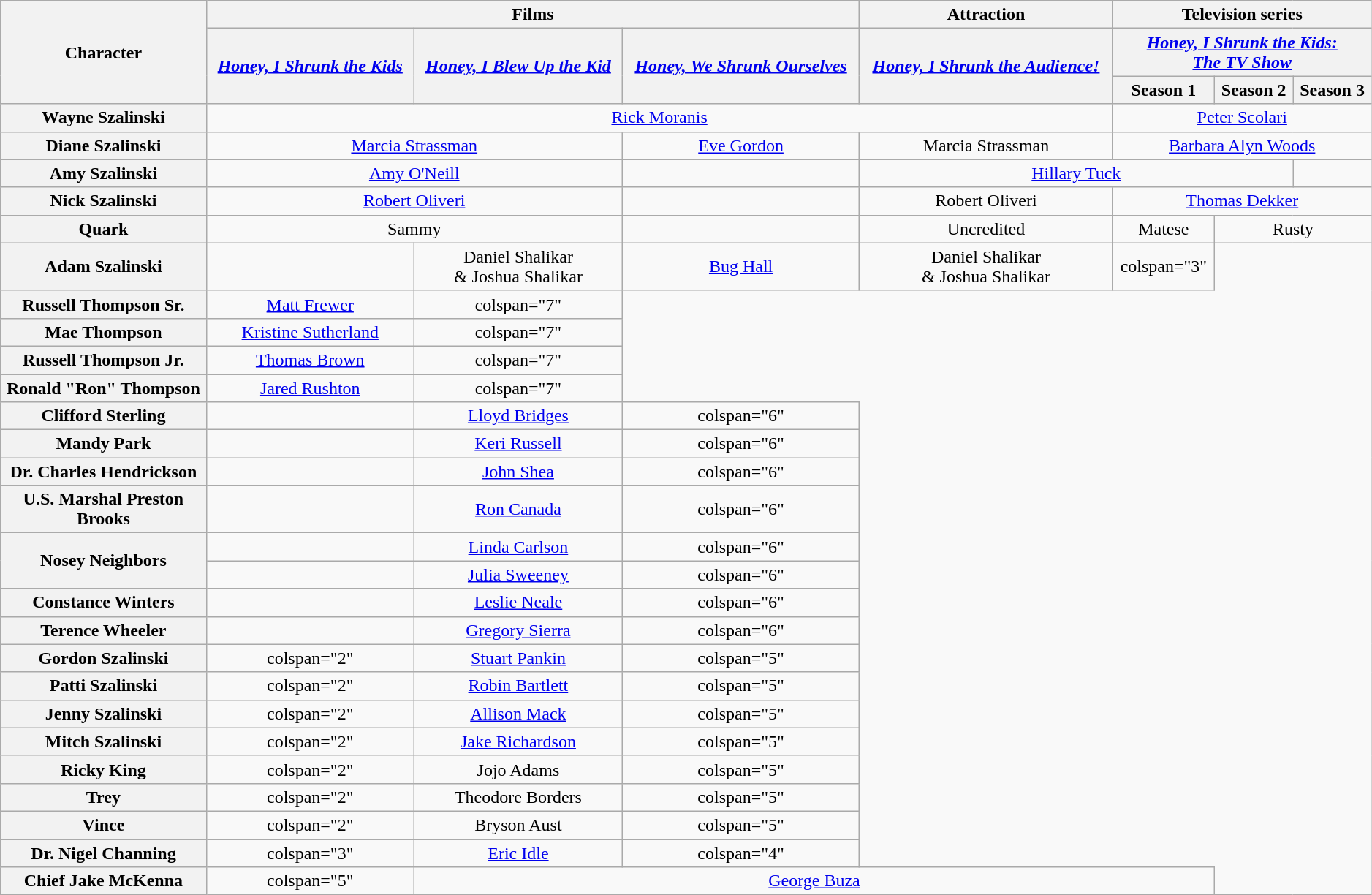<table class="wikitable" style="text-align:center; width:99%;">
<tr>
<th rowspan="3" style="width:15%;">Character</th>
<th colspan="3" style="text-align:center;">Films</th>
<th style="text-align:center;">Attraction</th>
<th colspan="3" style="text-align:center;">Television series</th>
</tr>
<tr>
<th rowspan="2" style="text-align:center;"><em><a href='#'>Honey, I Shrunk the Kids</a></em></th>
<th rowspan="2" style="text-align:center;"><em><a href='#'>Honey, I Blew Up the Kid</a></em></th>
<th rowspan="2" style="text-align:center;"><em><a href='#'>Honey, We Shrunk Ourselves</a></em></th>
<th rowspan="2" style="text-align:center;"><em><a href='#'>Honey, I Shrunk the Audience!</a></em></th>
<th colspan="3" style="text-align:center;"><em><a href='#'>Honey, I Shrunk the Kids:<br>The TV Show</a></em></th>
</tr>
<tr>
<th>Season 1</th>
<th>Season 2</th>
<th>Season 3</th>
</tr>
<tr>
<th scope="row">Wayne Szalinski</th>
<td colspan="4"><a href='#'>Rick Moranis</a></td>
<td colspan="3"><a href='#'>Peter Scolari</a></td>
</tr>
<tr>
<th scope="row">Diane Szalinski</th>
<td colspan="2"><a href='#'>Marcia Strassman</a></td>
<td><a href='#'>Eve Gordon</a></td>
<td>Marcia Strassman</td>
<td colspan="3"><a href='#'>Barbara Alyn Woods</a></td>
</tr>
<tr>
<th scope="row">Amy Szalinski</th>
<td colspan="2"><a href='#'>Amy O'Neill</a></td>
<td></td>
<td colspan="3"><a href='#'>Hillary Tuck</a></td>
</tr>
<tr>
<th scope="row">Nick Szalinski</th>
<td colspan="2"><a href='#'>Robert Oliveri</a></td>
<td></td>
<td>Robert Oliveri</td>
<td colspan="3"><a href='#'>Thomas Dekker</a></td>
</tr>
<tr>
<th scope="row">Quark</th>
<td colspan="2">Sammy</td>
<td></td>
<td>Uncredited</td>
<td>Matese</td>
<td colspan="2">Rusty</td>
</tr>
<tr>
<th scope="row">Adam Szalinski</th>
<td></td>
<td>Daniel Shalikar<br>& Joshua Shalikar</td>
<td><a href='#'>Bug Hall</a></td>
<td>Daniel Shalikar<br>& Joshua Shalikar</td>
<td>colspan="3" </td>
</tr>
<tr>
<th>Russell Thompson Sr.</th>
<td><a href='#'>Matt Frewer</a></td>
<td>colspan="7" </td>
</tr>
<tr>
<th>Mae Thompson</th>
<td><a href='#'>Kristine Sutherland</a></td>
<td>colspan="7" </td>
</tr>
<tr>
<th>Russell Thompson Jr.</th>
<td><a href='#'>Thomas Brown</a></td>
<td>colspan="7" </td>
</tr>
<tr>
<th>Ronald "Ron" Thompson</th>
<td><a href='#'>Jared Rushton</a></td>
<td>colspan="7" </td>
</tr>
<tr>
<th>Clifford Sterling</th>
<td></td>
<td><a href='#'>Lloyd Bridges</a></td>
<td>colspan="6" </td>
</tr>
<tr>
<th>Mandy Park</th>
<td></td>
<td><a href='#'>Keri Russell</a></td>
<td>colspan="6" </td>
</tr>
<tr>
<th>Dr. Charles Hendrickson</th>
<td></td>
<td><a href='#'>John Shea</a></td>
<td>colspan="6" </td>
</tr>
<tr>
<th>U.S. Marshal Preston Brooks</th>
<td></td>
<td><a href='#'>Ron Canada</a></td>
<td>colspan="6" </td>
</tr>
<tr>
<th rowspan="2">Nosey Neighbors</th>
<td></td>
<td><a href='#'>Linda Carlson</a></td>
<td>colspan="6" </td>
</tr>
<tr>
<td></td>
<td><a href='#'>Julia Sweeney</a></td>
<td>colspan="6" </td>
</tr>
<tr>
<th>Constance Winters</th>
<td></td>
<td><a href='#'>Leslie Neale</a></td>
<td>colspan="6" </td>
</tr>
<tr>
<th>Terence Wheeler</th>
<td></td>
<td><a href='#'>Gregory Sierra</a></td>
<td>colspan="6" </td>
</tr>
<tr>
<th>Gordon Szalinski</th>
<td>colspan="2" </td>
<td><a href='#'>Stuart Pankin</a></td>
<td>colspan="5" </td>
</tr>
<tr>
<th>Patti Szalinski</th>
<td>colspan="2" </td>
<td><a href='#'>Robin Bartlett</a></td>
<td>colspan="5" </td>
</tr>
<tr>
<th>Jenny Szalinski</th>
<td>colspan="2" </td>
<td><a href='#'>Allison Mack</a></td>
<td>colspan="5" </td>
</tr>
<tr>
<th>Mitch Szalinski</th>
<td>colspan="2" </td>
<td><a href='#'>Jake Richardson</a></td>
<td>colspan="5" </td>
</tr>
<tr>
<th>Ricky King</th>
<td>colspan="2" </td>
<td>Jojo Adams</td>
<td>colspan="5" </td>
</tr>
<tr>
<th>Trey</th>
<td>colspan="2" </td>
<td>Theodore Borders</td>
<td>colspan="5" </td>
</tr>
<tr>
<th>Vince</th>
<td>colspan="2" </td>
<td>Bryson Aust</td>
<td>colspan="5" </td>
</tr>
<tr>
<th>Dr. Nigel Channing</th>
<td>colspan="3" </td>
<td><a href='#'>Eric Idle</a></td>
<td>colspan="4" </td>
</tr>
<tr>
<th>Chief Jake McKenna</th>
<td>colspan="5" </td>
<td colspan="4"><a href='#'>George Buza</a></td>
</tr>
</table>
